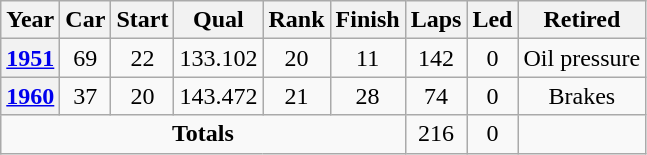<table class="wikitable" style="text-align:center">
<tr>
<th>Year</th>
<th>Car</th>
<th>Start</th>
<th>Qual</th>
<th>Rank</th>
<th>Finish</th>
<th>Laps</th>
<th>Led</th>
<th>Retired</th>
</tr>
<tr>
<th><a href='#'>1951</a></th>
<td>69</td>
<td>22</td>
<td>133.102</td>
<td>20</td>
<td>11</td>
<td>142</td>
<td>0</td>
<td>Oil pressure</td>
</tr>
<tr>
<th><a href='#'>1960</a></th>
<td>37</td>
<td>20</td>
<td>143.472</td>
<td>21</td>
<td>28</td>
<td>74</td>
<td>0</td>
<td>Brakes</td>
</tr>
<tr>
<td colspan=6><strong>Totals</strong></td>
<td>216</td>
<td>0</td>
<td></td>
</tr>
</table>
